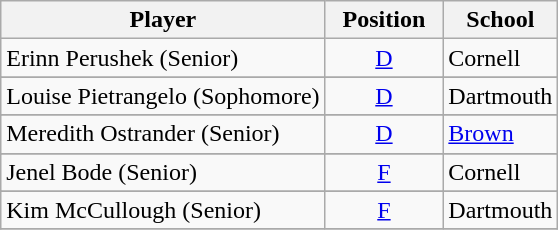<table class="wikitable">
<tr>
<th>Player</th>
<th>  Position  </th>
<th>School</th>
</tr>
<tr>
<td>Erinn Perushek (Senior)</td>
<td align=center><a href='#'>D</a></td>
<td>Cornell</td>
</tr>
<tr>
</tr>
<tr>
<td>Louise Pietrangelo (Sophomore)</td>
<td align=center><a href='#'>D</a></td>
<td>Dartmouth</td>
</tr>
<tr>
</tr>
<tr>
<td>Meredith Ostrander (Senior)</td>
<td align=center><a href='#'>D</a></td>
<td><a href='#'>Brown</a></td>
</tr>
<tr>
</tr>
<tr>
<td>Jenel Bode (Senior)</td>
<td align=center><a href='#'>F</a></td>
<td>Cornell</td>
</tr>
<tr>
</tr>
<tr>
<td>Kim McCullough (Senior)</td>
<td align=center><a href='#'>F</a></td>
<td>Dartmouth</td>
</tr>
<tr>
</tr>
</table>
